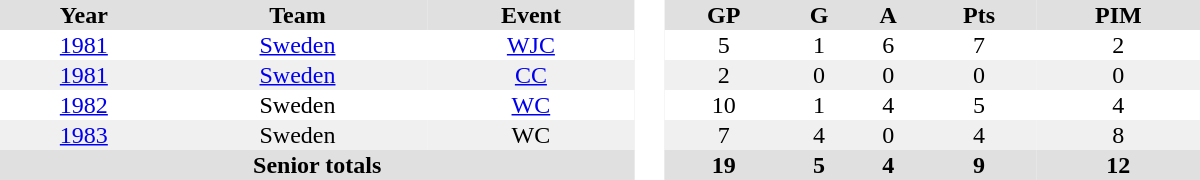<table border="0" cellpadding="1" cellspacing="0" style="text-align:center; width:50em">
<tr ALIGN="center" bgcolor="#e0e0e0">
<th>Year</th>
<th>Team</th>
<th>Event</th>
<th rowspan="99" bgcolor="#ffffff"> </th>
<th>GP</th>
<th>G</th>
<th>A</th>
<th>Pts</th>
<th>PIM</th>
</tr>
<tr>
<td><a href='#'>1981</a></td>
<td><a href='#'>Sweden</a></td>
<td><a href='#'>WJC</a></td>
<td>5</td>
<td>1</td>
<td>6</td>
<td>7</td>
<td>2</td>
</tr>
<tr bgcolor="#f0f0f0">
<td><a href='#'>1981</a></td>
<td><a href='#'>Sweden</a></td>
<td><a href='#'>CC</a></td>
<td>2</td>
<td>0</td>
<td>0</td>
<td>0</td>
<td>0</td>
</tr>
<tr>
<td><a href='#'>1982</a></td>
<td>Sweden</td>
<td><a href='#'>WC</a></td>
<td>10</td>
<td>1</td>
<td>4</td>
<td>5</td>
<td>4</td>
</tr>
<tr bgcolor="#f0f0f0">
<td><a href='#'>1983</a></td>
<td>Sweden</td>
<td>WC</td>
<td>7</td>
<td>4</td>
<td>0</td>
<td>4</td>
<td>8</td>
</tr>
<tr bgcolor="#e0e0e0">
<th colspan=3>Senior totals</th>
<th>19</th>
<th>5</th>
<th>4</th>
<th>9</th>
<th>12</th>
</tr>
</table>
